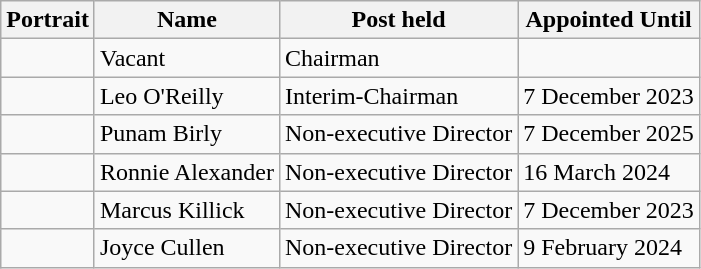<table class="wikitable">
<tr>
<th>Portrait</th>
<th>Name</th>
<th>Post held</th>
<th>Appointed Until</th>
</tr>
<tr>
<td></td>
<td>Vacant</td>
<td>Chairman</td>
<td></td>
</tr>
<tr>
<td></td>
<td>Leo O'Reilly</td>
<td>Interim-Chairman</td>
<td>7 December 2023</td>
</tr>
<tr>
<td></td>
<td>Punam Birly</td>
<td>Non-executive Director</td>
<td>7 December 2025</td>
</tr>
<tr>
<td></td>
<td>Ronnie Alexander</td>
<td>Non-executive Director</td>
<td>16 March 2024</td>
</tr>
<tr>
<td></td>
<td>Marcus Killick</td>
<td>Non-executive Director</td>
<td>7 December 2023</td>
</tr>
<tr>
<td></td>
<td>Joyce Cullen</td>
<td>Non-executive Director</td>
<td>9 February 2024</td>
</tr>
</table>
